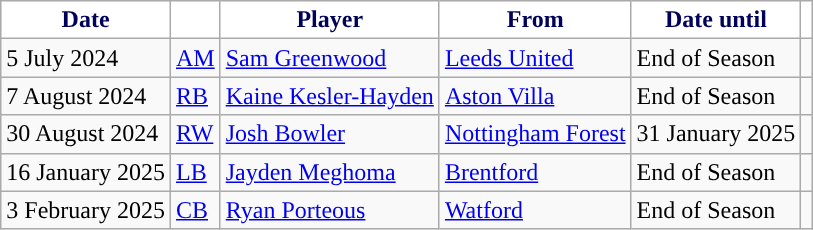<table class="wikitable plainrowheaders sortable">
<tr>
<th style="background-color:#ffffff;color:#00005a; ">Date</th>
<th style="background-color:#ffffff;color:#00005a; "></th>
<th style="background-color:#ffffff;color:#00005a; ">Player</th>
<th style="background-color:#ffffff;color:#00005a; ">From</th>
<th style="background-color:#ffffff;color:#00005a; ">Date until</th>
<th style="background-color:#ffffff;color:#00005a; "></th>
</tr>
<tr>
<td>5 July 2024</td>
<td><a href='#'>AM</a></td>
<td> <a href='#'>Sam Greenwood</a></td>
<td> <a href='#'>Leeds United</a></td>
<td>End of Season</td>
<td></td>
</tr>
<tr>
<td>7 August 2024</td>
<td><a href='#'>RB</a></td>
<td> <a href='#'>Kaine Kesler-Hayden</a></td>
<td> <a href='#'>Aston Villa</a></td>
<td>End of Season</td>
<td></td>
</tr>
<tr>
<td>30 August 2024</td>
<td><a href='#'>RW</a></td>
<td> <a href='#'>Josh Bowler</a></td>
<td> <a href='#'>Nottingham Forest</a></td>
<td>31 January 2025</td>
<td></td>
</tr>
<tr>
<td>16 January 2025</td>
<td><a href='#'>LB</a></td>
<td> <a href='#'>Jayden Meghoma</a></td>
<td> <a href='#'>Brentford</a></td>
<td>End of Season</td>
<td></td>
</tr>
<tr>
<td>3 February 2025</td>
<td><a href='#'>CB</a></td>
<td> <a href='#'>Ryan Porteous</a></td>
<td> <a href='#'>Watford</a></td>
<td>End of Season</td>
<td></td>
</tr>
</table>
